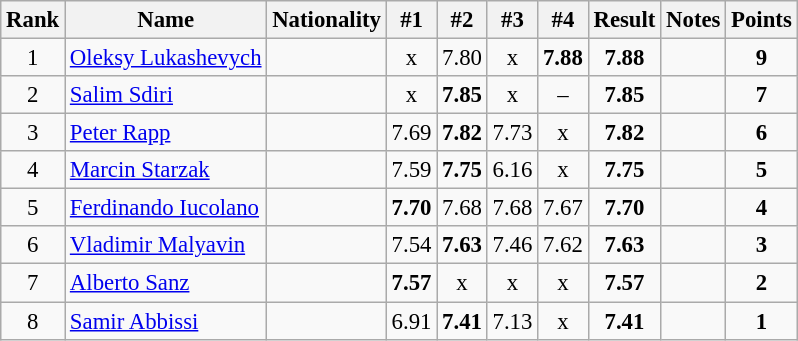<table class="wikitable sortable" style="text-align:center;font-size:95%">
<tr>
<th>Rank</th>
<th>Name</th>
<th>Nationality</th>
<th>#1</th>
<th>#2</th>
<th>#3</th>
<th>#4</th>
<th>Result</th>
<th>Notes</th>
<th>Points</th>
</tr>
<tr>
<td>1</td>
<td align=left><a href='#'>Oleksy Lukashevych</a></td>
<td align=left></td>
<td>x</td>
<td>7.80</td>
<td>x</td>
<td><strong>7.88</strong></td>
<td><strong>7.88</strong></td>
<td></td>
<td><strong>9</strong></td>
</tr>
<tr>
<td>2</td>
<td align=left><a href='#'>Salim Sdiri</a></td>
<td align=left></td>
<td>x</td>
<td><strong>7.85</strong></td>
<td>x</td>
<td>–</td>
<td><strong>7.85</strong></td>
<td></td>
<td><strong>7</strong></td>
</tr>
<tr>
<td>3</td>
<td align=left><a href='#'>Peter Rapp</a></td>
<td align=left></td>
<td>7.69</td>
<td><strong>7.82</strong></td>
<td>7.73</td>
<td>x</td>
<td><strong>7.82</strong></td>
<td></td>
<td><strong>6</strong></td>
</tr>
<tr>
<td>4</td>
<td align=left><a href='#'>Marcin Starzak</a></td>
<td align=left></td>
<td>7.59</td>
<td><strong>7.75</strong></td>
<td>6.16</td>
<td>x</td>
<td><strong>7.75</strong></td>
<td></td>
<td><strong>5</strong></td>
</tr>
<tr>
<td>5</td>
<td align=left><a href='#'>Ferdinando Iucolano</a></td>
<td align=left></td>
<td><strong>7.70</strong></td>
<td>7.68</td>
<td>7.68</td>
<td>7.67</td>
<td><strong>7.70</strong></td>
<td></td>
<td><strong>4</strong></td>
</tr>
<tr>
<td>6</td>
<td align=left><a href='#'>Vladimir Malyavin</a></td>
<td align=left></td>
<td>7.54</td>
<td><strong>7.63</strong></td>
<td>7.46</td>
<td>7.62</td>
<td><strong>7.63</strong></td>
<td></td>
<td><strong>3</strong></td>
</tr>
<tr>
<td>7</td>
<td align=left><a href='#'>Alberto Sanz</a></td>
<td align=left></td>
<td><strong>7.57</strong></td>
<td>x</td>
<td>x</td>
<td>x</td>
<td><strong>7.57</strong></td>
<td></td>
<td><strong>2</strong></td>
</tr>
<tr>
<td>8</td>
<td align=left><a href='#'>Samir Abbissi</a></td>
<td align=left></td>
<td>6.91</td>
<td><strong>7.41</strong></td>
<td>7.13</td>
<td>x</td>
<td><strong>7.41</strong></td>
<td></td>
<td><strong>1</strong></td>
</tr>
</table>
